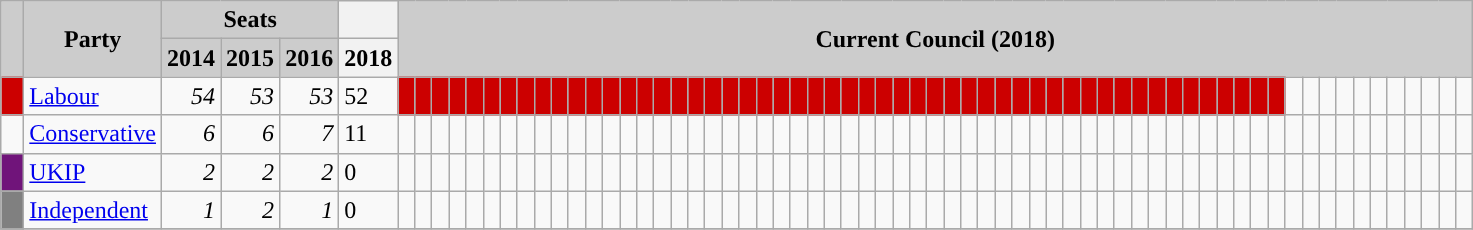<table class="wikitable">
<tr>
<th rowspan="2" style="background:#ccc">  </th>
<th rowspan="2" style="background:#ccc">Party</th>
<th colspan="3" style="background:#ccc">Seats</th>
<th></th>
<th colspan="63" rowspan="2" style="background:#ccc">Current Council (2018)</th>
</tr>
<tr>
<th style="background:#ccc">2014</th>
<th style="background:#ccc">2015</th>
<th style="background:#ccc">2016</th>
<th>2018</th>
</tr>
<tr>
<td style="background:#c00"> </td>
<td><a href='#'>Labour</a></td>
<td style="text-align: right"><em>54</em></td>
<td style="text-align: right"><em>53</em></td>
<td style="text-align: right"><em>53</em></td>
<td>52</td>
<td style="background:#c00"> </td>
<td style="background:#c00"> </td>
<td style="background:#c00"> </td>
<td style="background:#c00"> </td>
<td style="background:#c00"> </td>
<td style="background:#c00"> </td>
<td style="background:#c00"> </td>
<td style="background:#c00"> </td>
<td style="background:#c00"> </td>
<td style="background:#c00"> </td>
<td style="background:#c00"> </td>
<td style="background:#c00"> </td>
<td style="background:#c00"> </td>
<td style="background:#c00"> </td>
<td style="background:#c00"> </td>
<td style="background:#c00"> </td>
<td style="background:#c00"> </td>
<td style="background:#c00"> </td>
<td style="background:#c00"> </td>
<td style="background:#c00"> </td>
<td style="background:#c00"> </td>
<td style="background:#c00"> </td>
<td style="background:#c00"> </td>
<td style="background:#c00"> </td>
<td style="background:#c00"> </td>
<td style="background:#c00"> </td>
<td style="background:#c00"> </td>
<td style="background:#c00"> </td>
<td style="background:#c00"> </td>
<td style="background:#c00"> </td>
<td style="background:#c00"> </td>
<td style="background:#c00"> </td>
<td style="background:#c00"> </td>
<td style="background:#c00"> </td>
<td style="background:#c00"> </td>
<td style="background:#c00"> </td>
<td style="background:#c00"> </td>
<td style="background:#c00"> </td>
<td style="background:#c00"> </td>
<td style="background:#c00"> </td>
<td style="background:#c00"> </td>
<td style="background:#c00"> </td>
<td style="background:#c00"> </td>
<td style="background:#c00"> </td>
<td style="background:#c00"> </td>
<td style="background:#c00"> </td>
<td style="background:#c00"> </td>
<td style="background:#c00"> </td>
<td style="background:#c00"> </td>
<td style="background:#c00"> </td>
<td style="background:#c00"> </td>
<td style="background:#c00"> </td>
<td> </td>
<td> </td>
<td> </td>
<td> </td>
<td> </td>
<td> </td>
<td> </td>
<td> </td>
<td> </td>
<td> </td>
</tr>
<tr>
<td style="background: "> </td>
<td><a href='#'>Conservative</a></td>
<td style="text-align: right"><em>6</em></td>
<td style="text-align: right"><em>6</em></td>
<td style="text-align: right"><em>7</em></td>
<td>11</td>
<td style="background: "> </td>
<td style="background: "> </td>
<td style="background: "> </td>
<td style="background: "> </td>
<td style="background: "> </td>
<td style="background: "> </td>
<td style="background: "> </td>
<td style="background: "> </td>
<td style="background: "> </td>
<td style="background: "> </td>
<td style="background: "> </td>
<td> </td>
<td> </td>
<td> </td>
<td> </td>
<td> </td>
<td> </td>
<td> </td>
<td> </td>
<td> </td>
<td> </td>
<td> </td>
<td> </td>
<td> </td>
<td> </td>
<td> </td>
<td> </td>
<td> </td>
<td> </td>
<td> </td>
<td> </td>
<td> </td>
<td> </td>
<td> </td>
<td> </td>
<td> </td>
<td> </td>
<td> </td>
<td> </td>
<td> </td>
<td> </td>
<td> </td>
<td> </td>
<td> </td>
<td> </td>
<td> </td>
<td> </td>
<td> </td>
<td> </td>
<td> </td>
<td> </td>
<td> </td>
<td> </td>
<td> </td>
<td> </td>
<td> </td>
<td> </td>
<td> </td>
<td> </td>
<td> </td>
<td> </td>
<td> </td>
<td> </td>
</tr>
<tr>
<td style="background:#70147A"> </td>
<td><a href='#'>UKIP</a></td>
<td style="text-align: right"><em>2</em></td>
<td style="text-align: right"><em>2</em></td>
<td style="text-align: right"><em>2</em></td>
<td>0</td>
<td> </td>
<td> </td>
<td> </td>
<td> </td>
<td> </td>
<td> </td>
<td> </td>
<td> </td>
<td> </td>
<td> </td>
<td> </td>
<td> </td>
<td> </td>
<td> </td>
<td> </td>
<td> </td>
<td> </td>
<td> </td>
<td> </td>
<td> </td>
<td> </td>
<td> </td>
<td> </td>
<td> </td>
<td> </td>
<td> </td>
<td> </td>
<td> </td>
<td> </td>
<td> </td>
<td> </td>
<td> </td>
<td> </td>
<td> </td>
<td> </td>
<td> </td>
<td> </td>
<td> </td>
<td> </td>
<td> </td>
<td> </td>
<td> </td>
<td> </td>
<td> </td>
<td> </td>
<td> </td>
<td> </td>
<td> </td>
<td> </td>
<td> </td>
<td> </td>
<td> </td>
<td> </td>
<td> </td>
<td> </td>
<td> </td>
<td> </td>
<td> </td>
<td> </td>
<td> </td>
<td> </td>
<td> </td>
<td> </td>
</tr>
<tr>
<td style="background:gray"> </td>
<td><a href='#'>Independent</a></td>
<td style="text-align: right"><em>1</em></td>
<td style="text-align: right"><em>2</em></td>
<td style="text-align: right"><em>1</em></td>
<td>0</td>
<td> </td>
<td> </td>
<td> </td>
<td> </td>
<td> </td>
<td> </td>
<td> </td>
<td> </td>
<td> </td>
<td> </td>
<td> </td>
<td> </td>
<td> </td>
<td> </td>
<td> </td>
<td> </td>
<td> </td>
<td> </td>
<td> </td>
<td> </td>
<td> </td>
<td> </td>
<td> </td>
<td> </td>
<td> </td>
<td> </td>
<td> </td>
<td> </td>
<td> </td>
<td> </td>
<td> </td>
<td> </td>
<td> </td>
<td> </td>
<td> </td>
<td> </td>
<td> </td>
<td> </td>
<td> </td>
<td> </td>
<td> </td>
<td> </td>
<td> </td>
<td> </td>
<td> </td>
<td> </td>
<td> </td>
<td> </td>
<td> </td>
<td> </td>
<td> </td>
<td> </td>
<td> </td>
<td> </td>
<td> </td>
<td> </td>
<td> </td>
<td> </td>
<td> </td>
<td> </td>
<td> </td>
<td> </td>
<td> </td>
</tr>
<tr>
</tr>
</table>
